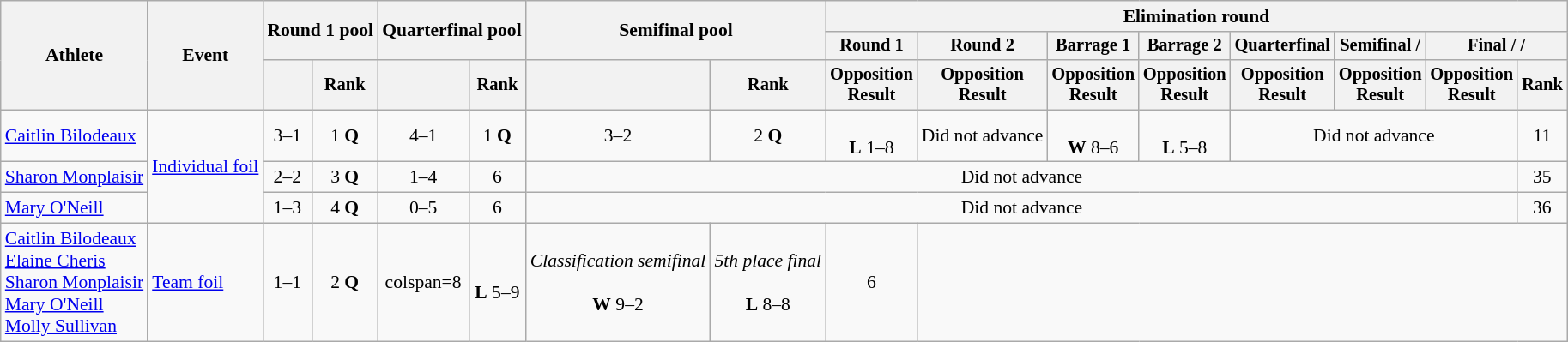<table class=wikitable style=font-size:90%;text-align:center>
<tr>
<th rowspan=3>Athlete</th>
<th rowspan=3>Event</th>
<th rowspan=2 colspan=2>Round 1 pool</th>
<th rowspan=2 colspan=2>Quarterfinal pool</th>
<th rowspan=2 colspan=2>Semifinal pool</th>
<th colspan=8>Elimination round</th>
</tr>
<tr style=font-size:95%>
<th>Round 1</th>
<th>Round 2</th>
<th>Barrage 1</th>
<th>Barrage 2</th>
<th>Quarterfinal</th>
<th>Semifinal / </th>
<th colspan=2>Final /  / </th>
</tr>
<tr style=font-size:95%>
<th></th>
<th>Rank</th>
<th></th>
<th>Rank</th>
<th></th>
<th>Rank</th>
<th>Opposition<br>Result</th>
<th>Opposition<br>Result</th>
<th>Opposition<br>Result</th>
<th>Opposition<br>Result</th>
<th>Opposition<br>Result</th>
<th>Opposition<br>Result</th>
<th>Opposition<br>Result</th>
<th>Rank</th>
</tr>
<tr>
<td align=left><a href='#'>Caitlin Bilodeaux</a></td>
<td align=left rowspan=3><a href='#'>Individual foil</a></td>
<td>3–1</td>
<td>1 <strong>Q</strong></td>
<td>4–1</td>
<td>1 <strong>Q</strong></td>
<td>3–2</td>
<td>2 <strong>Q</strong></td>
<td><br><strong>L</strong> 1–8</td>
<td>Did not advance</td>
<td><br><strong>W</strong> 8–6</td>
<td><br><strong>L</strong> 5–8</td>
<td colspan=3>Did not advance</td>
<td>11</td>
</tr>
<tr>
<td align=left><a href='#'>Sharon Monplaisir</a></td>
<td>2–2</td>
<td>3 <strong>Q</strong></td>
<td>1–4</td>
<td>6</td>
<td colspan=9>Did not advance</td>
<td>35</td>
</tr>
<tr>
<td align=left><a href='#'>Mary O'Neill</a></td>
<td>1–3</td>
<td>4 <strong>Q</strong></td>
<td>0–5</td>
<td>6</td>
<td colspan=9>Did not advance</td>
<td>36</td>
</tr>
<tr>
<td align=left><a href='#'>Caitlin Bilodeaux</a><br><a href='#'>Elaine Cheris</a><br><a href='#'>Sharon Monplaisir</a><br><a href='#'>Mary O'Neill</a><br><a href='#'>Molly Sullivan</a></td>
<td align=left><a href='#'>Team foil</a></td>
<td>1–1</td>
<td>2 <strong>Q</strong></td>
<td>colspan=8 </td>
<td><br><strong>L</strong> 5–9</td>
<td><em>Classification semifinal</em><br><br><strong>W</strong> 9–2</td>
<td><em>5th place final</em><br><br><strong>L</strong> 8–8</td>
<td>6</td>
</tr>
</table>
